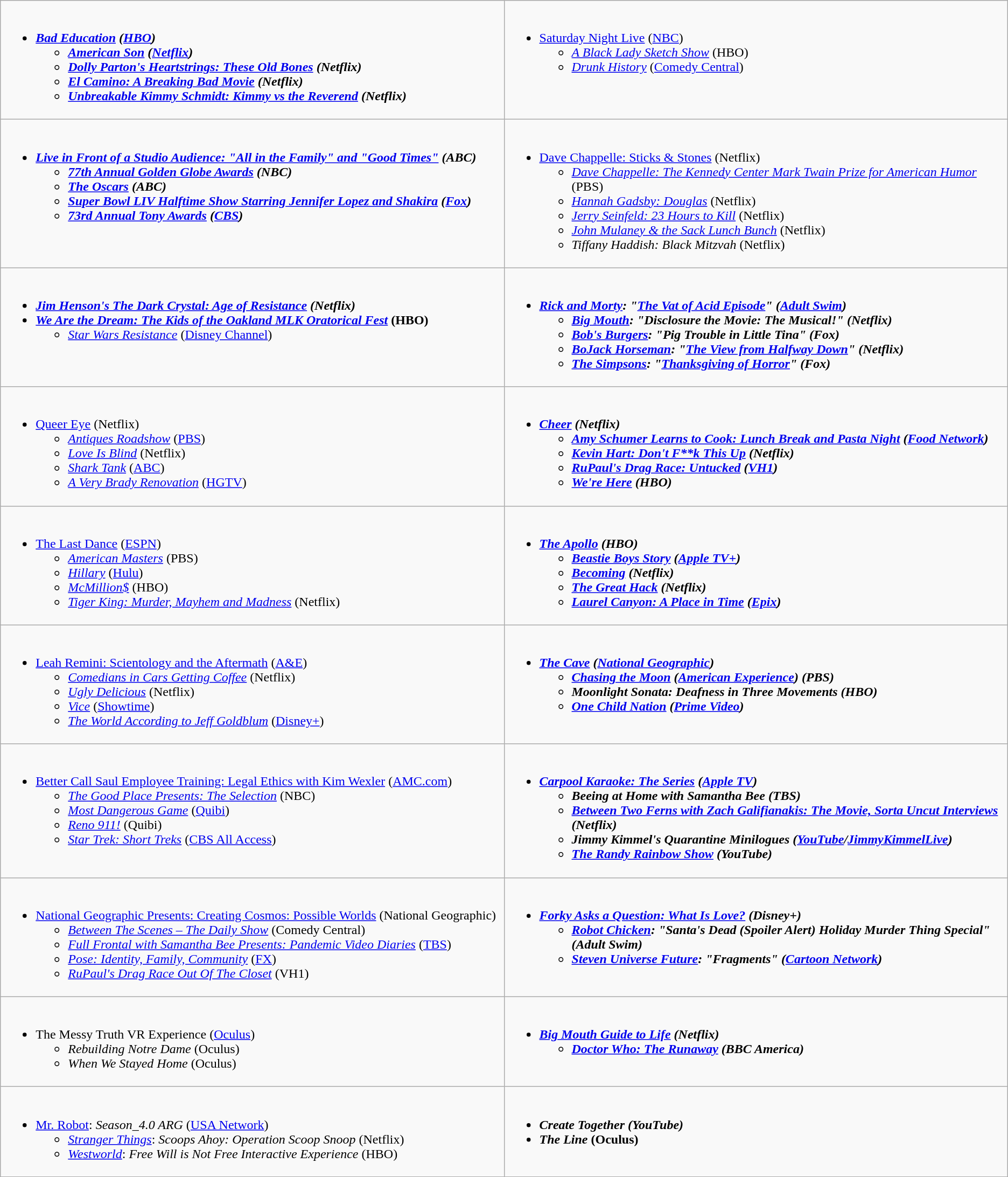<table class="wikitable">
<tr>
<td style="vertical-align:top;" width="50%"><br><ul><li><strong><em><a href='#'>Bad Education</a><em> (<a href='#'>HBO</a>)<strong><ul><li></em><a href='#'>American Son</a><em> (<a href='#'>Netflix</a>)</li><li></em><a href='#'>Dolly Parton's Heartstrings: These Old Bones</a><em> (Netflix)</li><li></em><a href='#'>El Camino: A Breaking Bad Movie</a><em> (Netflix)</li><li></em><a href='#'>Unbreakable Kimmy Schmidt: Kimmy vs the Reverend</a><em> (Netflix)</li></ul></li></ul></td>
<td style="vertical-align:top;" width="50%"><br><ul><li></em></strong><a href='#'>Saturday Night Live</a></em> (<a href='#'>NBC</a>)</strong><ul><li><em><a href='#'>A Black Lady Sketch Show</a></em> (HBO)</li><li><em><a href='#'>Drunk History</a></em> (<a href='#'>Comedy Central</a>)</li></ul></li></ul></td>
</tr>
<tr>
<td style="vertical-align:top;" width="50%"><br><ul><li><strong><em><a href='#'>Live in Front of a Studio Audience: "All in the Family" and "Good Times"</a><em> (ABC)<strong><ul><li></em><a href='#'>77th Annual Golden Globe Awards</a><em> (NBC)</li><li></em><a href='#'>The Oscars</a><em> (ABC)</li><li></em><a href='#'>Super Bowl LIV Halftime Show Starring Jennifer Lopez and Shakira</a><em> (<a href='#'>Fox</a>)</li><li></em><a href='#'>73rd Annual Tony Awards</a><em> (<a href='#'>CBS</a>)</li></ul></li></ul></td>
<td style="vertical-align:top;" width="50%"><br><ul><li></em></strong><a href='#'>Dave Chappelle: Sticks & Stones</a></em> (Netflix)</strong><ul><li><em><a href='#'>Dave Chappelle: The Kennedy Center Mark Twain Prize for American Humor</a></em> (PBS)</li><li><em><a href='#'>Hannah Gadsby: Douglas</a></em> (Netflix)</li><li><em><a href='#'>Jerry Seinfeld: 23 Hours to Kill</a></em> (Netflix)</li><li><em><a href='#'>John Mulaney & the Sack Lunch Bunch</a></em> (Netflix)</li><li><em>Tiffany Haddish: Black Mitzvah</em> (Netflix)</li></ul></li></ul></td>
</tr>
<tr>
<td style="vertical-align:top;" width="50%"><br><ul><li><strong><em><a href='#'>Jim Henson's The Dark Crystal: Age of Resistance</a><em> (Netflix)<strong></li><li></em></strong><a href='#'>We Are the Dream: The Kids of the Oakland MLK Oratorical Fest</a></em> (HBO)</strong><ul><li><em><a href='#'>Star Wars Resistance</a></em> (<a href='#'>Disney Channel</a>)</li></ul></li></ul></td>
<td style="vertical-align:top;" width="50%"><br><ul><li><strong><em><a href='#'>Rick and Morty</a><em>: "<a href='#'>The Vat of Acid Episode</a>" (<a href='#'>Adult Swim</a>)<strong><ul><li></em><a href='#'>Big Mouth</a><em>: "Disclosure the Movie: The Musical!" (Netflix)</li><li></em><a href='#'>Bob's Burgers</a><em>: "Pig Trouble in Little Tina" (Fox)</li><li></em><a href='#'>BoJack Horseman</a><em>: "<a href='#'>The View from Halfway Down</a>" (Netflix)</li><li></em><a href='#'>The Simpsons</a><em>: "<a href='#'>Thanksgiving of Horror</a>" (Fox)</li></ul></li></ul></td>
</tr>
<tr>
<td style="vertical-align:top;" width="50%"><br><ul><li></em></strong><a href='#'>Queer Eye</a></em> (Netflix)</strong><ul><li><em><a href='#'>Antiques Roadshow</a></em> (<a href='#'>PBS</a>)</li><li><em><a href='#'>Love Is Blind</a></em> (Netflix)</li><li><em><a href='#'>Shark Tank</a></em> (<a href='#'>ABC</a>)</li><li><em><a href='#'>A Very Brady Renovation</a></em> (<a href='#'>HGTV</a>)</li></ul></li></ul></td>
<td style="vertical-align:top;" width="50%"><br><ul><li><strong><em><a href='#'>Cheer</a><em> (Netflix)<strong><ul><li></em><a href='#'>Amy Schumer Learns to Cook: Lunch Break and Pasta Night</a><em> (<a href='#'>Food Network</a>)</li><li></em><a href='#'>Kevin Hart: Don't F**k This Up</a><em> (Netflix)</li><li></em><a href='#'>RuPaul's Drag Race: Untucked</a><em> (<a href='#'>VH1</a>)</li><li></em><a href='#'>We're Here</a><em> (HBO)</li></ul></li></ul></td>
</tr>
<tr>
<td style="vertical-align:top;" width="50%"><br><ul><li></em></strong><a href='#'>The Last Dance</a></em> (<a href='#'>ESPN</a>)</strong><ul><li><em><a href='#'>American Masters</a></em> (PBS)</li><li><em><a href='#'>Hillary</a></em> (<a href='#'>Hulu</a>)</li><li><em><a href='#'>McMillion$</a></em> (HBO)</li><li><em><a href='#'>Tiger King: Murder, Mayhem and Madness</a></em> (Netflix)</li></ul></li></ul></td>
<td style="vertical-align:top;" width="50%"><br><ul><li><strong><em><a href='#'>The Apollo</a><em> (HBO)<strong><ul><li></em><a href='#'>Beastie Boys Story</a><em> (<a href='#'>Apple TV+</a>)</li><li></em><a href='#'>Becoming</a><em> (Netflix)</li><li></em><a href='#'>The Great Hack</a><em> (Netflix)</li><li></em><a href='#'>Laurel Canyon: A Place in Time</a><em> (<a href='#'>Epix</a>)</li></ul></li></ul></td>
</tr>
<tr>
<td style="vertical-align:top;" width="50%"><br><ul><li></em></strong><a href='#'>Leah Remini: Scientology and the Aftermath</a></em> (<a href='#'>A&E</a>)</strong><ul><li><em><a href='#'>Comedians in Cars Getting Coffee</a></em> (Netflix)</li><li><em><a href='#'>Ugly Delicious</a></em> (Netflix)</li><li><em><a href='#'>Vice</a></em> (<a href='#'>Showtime</a>)</li><li><em><a href='#'>The World According to Jeff Goldblum</a></em> (<a href='#'>Disney+</a>)</li></ul></li></ul></td>
<td style="vertical-align:top;" width="50%"><br><ul><li><strong><em><a href='#'>The Cave</a><em> (<a href='#'>National Geographic</a>)<strong><ul><li></em><a href='#'>Chasing the Moon</a><em> (</em><a href='#'>American Experience</a><em>) (PBS)</li><li></em>Moonlight Sonata: Deafness in Three Movements<em> (HBO)</li><li></em><a href='#'>One Child Nation</a><em> (<a href='#'>Prime Video</a>)</li></ul></li></ul></td>
</tr>
<tr>
<td style="vertical-align:top;" width="50%"><br><ul><li></em></strong><a href='#'>Better Call Saul Employee Training: Legal Ethics with Kim Wexler</a></em> (<a href='#'>AMC.com</a>)</strong><ul><li><em><a href='#'>The Good Place Presents: The Selection</a></em> (NBC)</li><li><em><a href='#'>Most Dangerous Game</a></em> (<a href='#'>Quibi</a>)</li><li><em><a href='#'>Reno 911!</a></em> (Quibi)</li><li><em><a href='#'>Star Trek: Short Treks</a></em> (<a href='#'>CBS All Access</a>)</li></ul></li></ul></td>
<td style="vertical-align:top;" width="50%"><br><ul><li><strong><em><a href='#'>Carpool Karaoke: The Series</a><em> (<a href='#'>Apple TV</a>)<strong><ul><li></em>Beeing at Home with Samantha Bee<em> (TBS)</li><li></em><a href='#'>Between Two Ferns with Zach Galifianakis: The Movie, Sorta Uncut Interviews</a><em> (Netflix)</li><li></em>Jimmy Kimmel's Quarantine Minilogues<em> (<a href='#'>YouTube</a>/<a href='#'>JimmyKimmelLive</a>)</li><li></em><a href='#'>The Randy Rainbow Show</a><em> (YouTube)</li></ul></li></ul></td>
</tr>
<tr>
<td style="vertical-align:top;" width="50%"><br><ul><li></em></strong><a href='#'>National Geographic Presents: Creating Cosmos: Possible Worlds</a></em> (National Geographic)</strong><ul><li><em><a href='#'>Between The Scenes – The Daily Show</a></em> (Comedy Central)</li><li><em><a href='#'>Full Frontal with Samantha Bee Presents: Pandemic Video Diaries</a></em> (<a href='#'>TBS</a>)</li><li><em><a href='#'>Pose: Identity, Family, Community</a></em> (<a href='#'>FX</a>)</li><li><em><a href='#'>RuPaul's Drag Race Out Of The Closet</a></em> (VH1)</li></ul></li></ul></td>
<td style="vertical-align:top;" width="50%"><br><ul><li><strong><em><a href='#'>Forky Asks a Question: What Is Love?</a><em> (Disney+)<strong><ul><li></em><a href='#'>Robot Chicken</a><em>: "Santa's Dead (Spoiler Alert) Holiday Murder Thing Special" (Adult Swim)</li><li></em><a href='#'>Steven Universe Future</a><em>: "Fragments" (<a href='#'>Cartoon Network</a>)</li></ul></li></ul></td>
</tr>
<tr>
<td style="vertical-align:top;" width="50%"><br><ul><li></em></strong>The Messy Truth VR Experience</em> (<a href='#'>Oculus</a>)</strong><ul><li><em>Rebuilding Notre Dame</em> (Oculus)</li><li><em>When We Stayed Home</em> (Oculus)</li></ul></li></ul></td>
<td style="vertical-align:top;" width="50%"><br><ul><li><strong><em><a href='#'>Big Mouth Guide to Life</a><em> (Netflix)<strong><ul><li></em><a href='#'>Doctor Who: The Runaway</a><em> (BBC America)</li></ul></li></ul></td>
</tr>
<tr>
<td style="vertical-align:top;" width="50%"><br><ul><li></em></strong><a href='#'>Mr. Robot</a></em>: <em>Season_4.0 ARG</em> (<a href='#'>USA Network</a>)</strong><ul><li><em><a href='#'>Stranger Things</a></em>: <em>Scoops Ahoy: Operation Scoop Snoop</em> (Netflix)</li><li><em><a href='#'>Westworld</a></em>: <em>Free Will is Not Free Interactive Experience</em> (HBO)</li></ul></li></ul></td>
<td style="vertical-align:top;" width="50%"><br><ul><li><strong><em>Create Together<em> (YouTube)<strong></li><li></em></strong>The Line</em> (Oculus)</strong></li></ul></td>
</tr>
</table>
